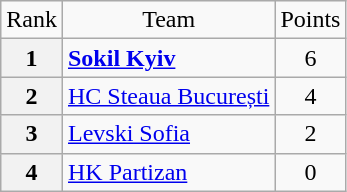<table class="wikitable" style="text-align: center;">
<tr>
<td>Rank</td>
<td>Team</td>
<td>Points</td>
</tr>
<tr>
<th>1</th>
<td style="text-align: left;"> <strong><a href='#'>Sokil Kyiv</a></strong></td>
<td>6</td>
</tr>
<tr>
<th>2</th>
<td style="text-align: left;"> <a href='#'>HC Steaua București</a></td>
<td>4</td>
</tr>
<tr>
<th>3</th>
<td style="text-align: left;"> <a href='#'>Levski Sofia</a></td>
<td>2</td>
</tr>
<tr>
<th>4</th>
<td style="text-align: left;"> <a href='#'>HK Partizan</a></td>
<td>0</td>
</tr>
</table>
